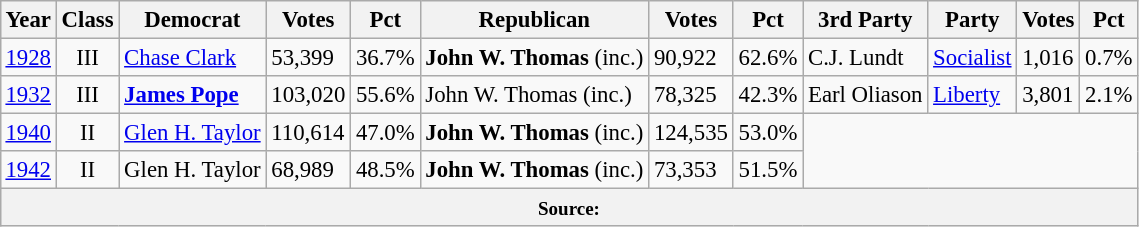<table class="wikitable" style="margin:0.5em ; font-size:95%">
<tr>
<th>Year</th>
<th>Class</th>
<th>Democrat</th>
<th>Votes</th>
<th>Pct</th>
<th>Republican</th>
<th>Votes</th>
<th>Pct</th>
<th>3rd Party</th>
<th>Party</th>
<th>Votes</th>
<th>Pct</th>
</tr>
<tr>
<td><a href='#'>1928</a></td>
<td align=center>III</td>
<td><a href='#'>Chase Clark</a></td>
<td>53,399</td>
<td>36.7%</td>
<td><strong>John W. Thomas</strong> (inc.)</td>
<td>90,922</td>
<td>62.6%</td>
<td>C.J. Lundt</td>
<td><a href='#'>Socialist</a></td>
<td>1,016</td>
<td>0.7%</td>
</tr>
<tr>
<td><a href='#'>1932</a></td>
<td align=center>III</td>
<td><strong><a href='#'>James Pope</a></strong></td>
<td>103,020</td>
<td>55.6%</td>
<td>John W. Thomas (inc.)</td>
<td>78,325</td>
<td>42.3%</td>
<td>Earl Oliason</td>
<td><a href='#'>Liberty</a></td>
<td>3,801</td>
<td>2.1%</td>
</tr>
<tr>
<td><a href='#'>1940</a></td>
<td align=center>II</td>
<td><a href='#'>Glen H. Taylor</a></td>
<td>110,614</td>
<td>47.0%</td>
<td><strong>John W. Thomas</strong> (inc.)</td>
<td>124,535</td>
<td>53.0%</td>
<td colspan=4 rowspan=2></td>
</tr>
<tr>
<td><a href='#'>1942</a></td>
<td align=center>II</td>
<td>Glen H. Taylor</td>
<td>68,989</td>
<td>48.5%</td>
<td><strong>John W. Thomas</strong> (inc.)</td>
<td>73,353</td>
<td>51.5%</td>
</tr>
<tr>
<th colspan="12"><small>Source:</small></th>
</tr>
</table>
